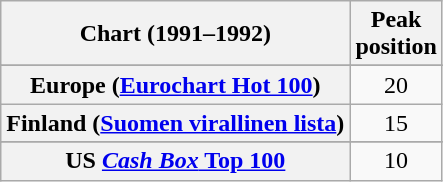<table class="wikitable sortable plainrowheaders" style="text-align:center">
<tr>
<th>Chart (1991–1992)</th>
<th>Peak<br>position</th>
</tr>
<tr>
</tr>
<tr>
</tr>
<tr>
</tr>
<tr>
</tr>
<tr>
<th scope="row">Europe (<a href='#'>Eurochart Hot 100</a>)</th>
<td>20</td>
</tr>
<tr>
<th scope="row">Finland (<a href='#'>Suomen virallinen lista</a>)</th>
<td>15</td>
</tr>
<tr>
</tr>
<tr>
</tr>
<tr>
</tr>
<tr>
</tr>
<tr>
</tr>
<tr>
</tr>
<tr>
</tr>
<tr>
</tr>
<tr>
</tr>
<tr>
</tr>
<tr>
<th scope="row">US <a href='#'><em>Cash Box</em> Top 100</a></th>
<td>10</td>
</tr>
</table>
